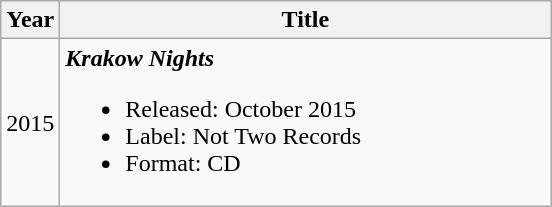<table class="wikitable">
<tr>
<th>Year</th>
<th style="width:225px;">Title</th>
</tr>
<tr>
<td>2015</td>
<td style="width:20em"><strong><em>Krakow Nights</em></strong><br><ul><li>Released: October 2015</li><li>Label: Not Two Records </li><li>Format: CD</li></ul></td>
</tr>
</table>
